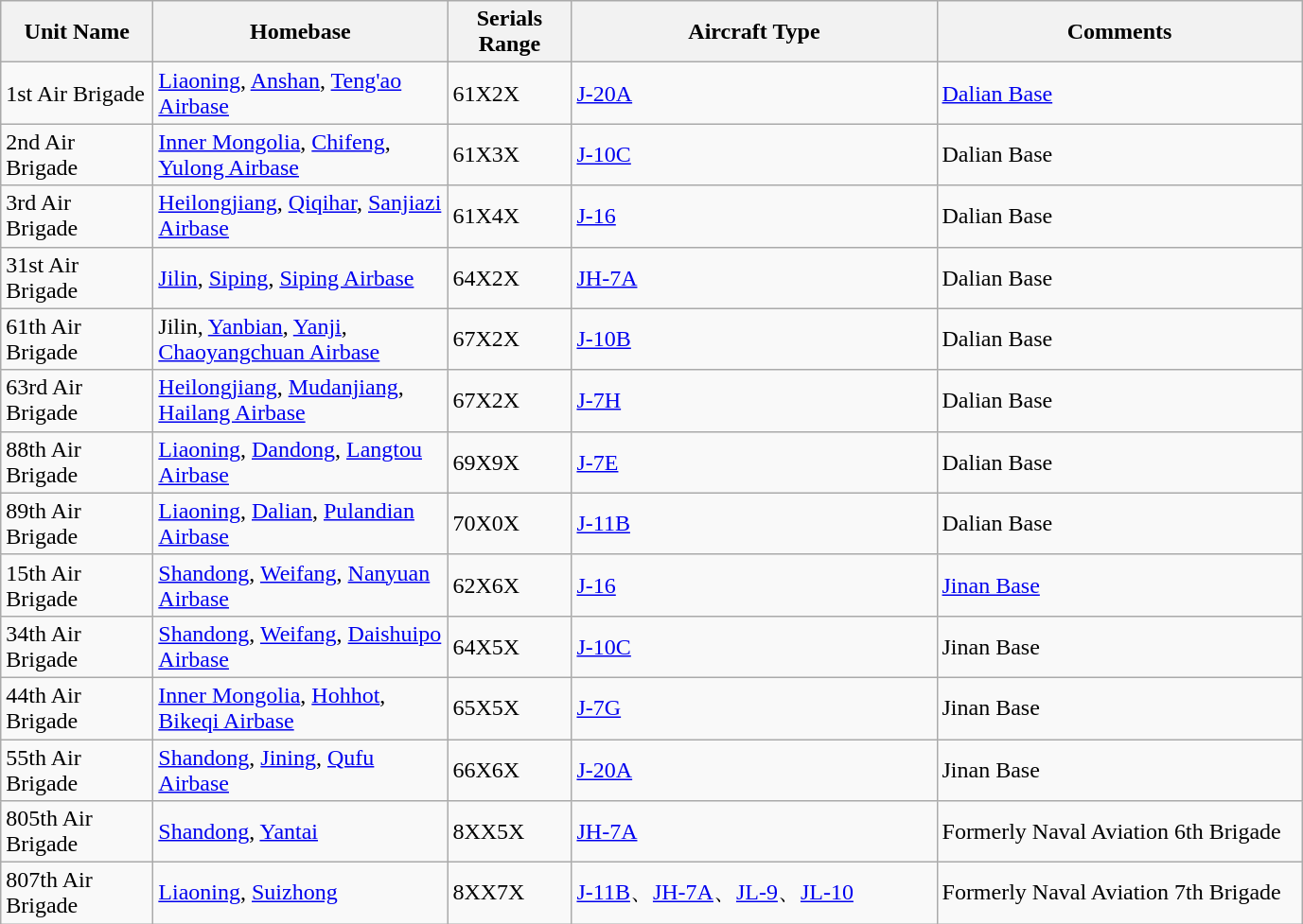<table class="wikitable">
<tr>
<th scope="col" width="100">Unit Name</th>
<th scope="col" width="200">Homebase</th>
<th scope="col" width="80">Serials Range</th>
<th scope="col" width="250">Aircraft Type</th>
<th scope="col" width="250">Comments</th>
</tr>
<tr>
<td>1st Air Brigade</td>
<td><a href='#'>Liaoning</a>, <a href='#'>Anshan</a>, <a href='#'>Teng'ao Airbase</a></td>
<td>61X2X</td>
<td><a href='#'>J-20A</a></td>
<td><a href='#'>Dalian Base</a></td>
</tr>
<tr>
<td>2nd Air Brigade</td>
<td><a href='#'>Inner Mongolia</a>, <a href='#'>Chifeng</a>, <a href='#'>Yulong Airbase</a></td>
<td>61X3X</td>
<td><a href='#'>J-10C</a></td>
<td>Dalian Base</td>
</tr>
<tr>
<td>3rd Air Brigade</td>
<td><a href='#'>Heilongjiang</a>, <a href='#'>Qiqihar</a>, <a href='#'>Sanjiazi Airbase</a></td>
<td>61X4X</td>
<td><a href='#'>J-16</a></td>
<td>Dalian Base</td>
</tr>
<tr>
<td>31st Air Brigade</td>
<td><a href='#'>Jilin</a>, <a href='#'>Siping</a>, <a href='#'>Siping Airbase</a></td>
<td>64X2X</td>
<td><a href='#'>JH-7A</a></td>
<td>Dalian Base</td>
</tr>
<tr>
<td>61th Air Brigade</td>
<td>Jilin, <a href='#'>Yanbian</a>, <a href='#'>Yanji</a>, <a href='#'>Chaoyangchuan Airbase</a></td>
<td>67X2X</td>
<td><a href='#'>J-10B</a></td>
<td>Dalian Base</td>
</tr>
<tr>
<td>63rd Air Brigade</td>
<td><a href='#'>Heilongjiang</a>, <a href='#'>Mudanjiang</a>, <a href='#'>Hailang Airbase</a></td>
<td>67X2X</td>
<td><a href='#'>J-7H</a></td>
<td>Dalian Base</td>
</tr>
<tr>
<td>88th Air Brigade</td>
<td><a href='#'>Liaoning</a>, <a href='#'>Dandong</a>, <a href='#'>Langtou Airbase</a></td>
<td>69X9X</td>
<td><a href='#'>J-7E</a></td>
<td>Dalian Base</td>
</tr>
<tr>
<td>89th Air Brigade</td>
<td><a href='#'>Liaoning</a>, <a href='#'>Dalian</a>, <a href='#'>Pulandian Airbase</a></td>
<td>70X0X</td>
<td><a href='#'>J-11B</a></td>
<td>Dalian Base</td>
</tr>
<tr>
<td>15th Air Brigade</td>
<td><a href='#'>Shandong</a>, <a href='#'>Weifang</a>, <a href='#'>Nanyuan Airbase</a></td>
<td>62X6X</td>
<td><a href='#'>J-16</a></td>
<td><a href='#'>Jinan Base</a></td>
</tr>
<tr>
<td>34th Air Brigade</td>
<td><a href='#'>Shandong</a>, <a href='#'>Weifang</a>, <a href='#'>Daishuipo Airbase</a></td>
<td>64X5X</td>
<td><a href='#'>J-10C</a></td>
<td>Jinan Base</td>
</tr>
<tr>
<td>44th Air Brigade</td>
<td><a href='#'>Inner Mongolia</a>, <a href='#'>Hohhot</a>, <a href='#'>Bikeqi Airbase</a></td>
<td>65X5X</td>
<td><a href='#'>J-7G</a></td>
<td>Jinan Base</td>
</tr>
<tr>
<td>55th Air Brigade</td>
<td><a href='#'>Shandong</a>, <a href='#'>Jining</a>, <a href='#'>Qufu Airbase</a></td>
<td>66X6X</td>
<td><a href='#'>J-20A</a></td>
<td>Jinan Base</td>
</tr>
<tr>
<td>805th Air Brigade</td>
<td><a href='#'>Shandong</a>, <a href='#'>Yantai</a></td>
<td>8XX5X</td>
<td><a href='#'>JH-7A</a></td>
<td>Formerly Naval Aviation 6th Brigade</td>
</tr>
<tr>
<td>807th Air Brigade</td>
<td><a href='#'>Liaoning</a>, <a href='#'>Suizhong</a></td>
<td>8XX7X</td>
<td><a href='#'>J-11B</a>、<a href='#'>JH-7A</a>、<a href='#'>JL-9</a>、<a href='#'>JL-10</a></td>
<td>Formerly Naval Aviation 7th Brigade</td>
</tr>
</table>
